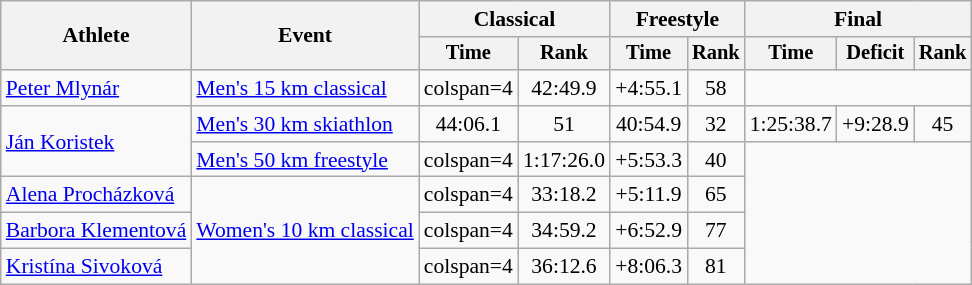<table class="wikitable" style="font-size:90%">
<tr>
<th rowspan=2>Athlete</th>
<th rowspan=2>Event</th>
<th colspan=2>Classical</th>
<th colspan=2>Freestyle</th>
<th colspan=3>Final</th>
</tr>
<tr style="font-size: 95%">
<th>Time</th>
<th>Rank</th>
<th>Time</th>
<th>Rank</th>
<th>Time</th>
<th>Deficit</th>
<th>Rank</th>
</tr>
<tr align=center>
<td align=left><a href='#'>Peter Mlynár</a></td>
<td align=left><a href='#'>Men's 15 km classical</a></td>
<td>colspan=4 </td>
<td>42:49.9</td>
<td>+4:55.1</td>
<td>58</td>
</tr>
<tr align=center>
<td align=left rowspan=2><a href='#'>Ján Koristek</a></td>
<td align=left><a href='#'>Men's 30 km skiathlon</a></td>
<td>44:06.1</td>
<td>51</td>
<td>40:54.9</td>
<td>32</td>
<td>1:25:38.7</td>
<td>+9:28.9</td>
<td>45</td>
</tr>
<tr align=center>
<td align=left><a href='#'>Men's 50 km freestyle</a></td>
<td>colspan=4 </td>
<td>1:17:26.0</td>
<td>+5:53.3</td>
<td>40</td>
</tr>
<tr align=center>
<td align=left><a href='#'>Alena Procházková</a></td>
<td align=left rowspan=3><a href='#'>Women's 10 km classical</a></td>
<td>colspan=4 </td>
<td>33:18.2</td>
<td>+5:11.9</td>
<td>65</td>
</tr>
<tr align=center>
<td align=left><a href='#'>Barbora Klementová</a></td>
<td>colspan=4 </td>
<td>34:59.2</td>
<td>+6:52.9</td>
<td>77</td>
</tr>
<tr align=center>
<td align=left><a href='#'>Kristína Sivoková</a></td>
<td>colspan=4 </td>
<td>36:12.6</td>
<td>+8:06.3</td>
<td>81</td>
</tr>
</table>
